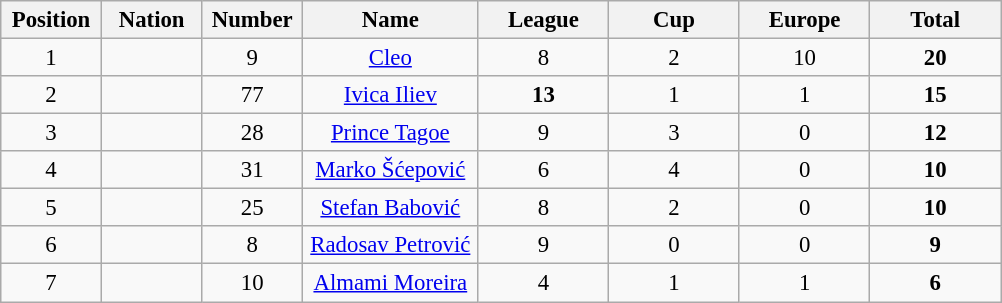<table class="wikitable" style="font-size: 95%; text-align: center;">
<tr>
<th width=60>Position</th>
<th width=60>Nation</th>
<th width=60>Number</th>
<th width=110>Name</th>
<th width=80>League</th>
<th width=80>Cup</th>
<th width=80>Europe</th>
<th width=80>Total</th>
</tr>
<tr>
<td>1</td>
<td> </td>
<td>9</td>
<td><a href='#'>Cleo</a></td>
<td>8</td>
<td>2</td>
<td>10</td>
<td><strong>20</strong></td>
</tr>
<tr>
<td>2</td>
<td></td>
<td>77</td>
<td><a href='#'>Ivica Iliev</a></td>
<td><strong>13</strong></td>
<td>1</td>
<td>1</td>
<td><strong>15</strong></td>
</tr>
<tr>
<td>3</td>
<td></td>
<td>28</td>
<td><a href='#'>Prince Tagoe</a></td>
<td>9</td>
<td>3</td>
<td>0</td>
<td><strong>12</strong></td>
</tr>
<tr>
<td>4</td>
<td></td>
<td>31</td>
<td><a href='#'>Marko Šćepović</a></td>
<td>6</td>
<td>4</td>
<td>0</td>
<td><strong>10</strong></td>
</tr>
<tr>
<td>5</td>
<td></td>
<td>25</td>
<td><a href='#'>Stefan Babović</a></td>
<td>8</td>
<td>2</td>
<td>0</td>
<td><strong>10</strong></td>
</tr>
<tr>
<td>6</td>
<td></td>
<td>8</td>
<td><a href='#'>Radosav Petrović</a></td>
<td>9</td>
<td>0</td>
<td>0</td>
<td><strong>9</strong></td>
</tr>
<tr>
<td>7</td>
<td></td>
<td>10</td>
<td><a href='#'>Almami Moreira</a></td>
<td>4</td>
<td>1</td>
<td>1</td>
<td><strong>6</strong></td>
</tr>
</table>
